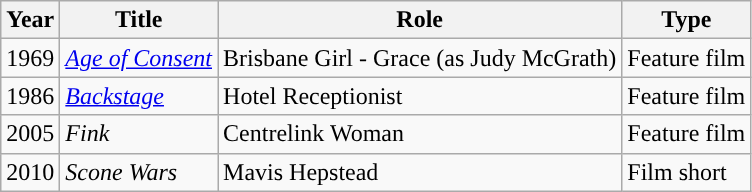<table class="wikitable">
<tr>
<th>Year</th>
<th>Title</th>
<th>Role</th>
<th>Type</th>
</tr>
<tr>
<td>1969</td>
<td><em><a href='#'>Age of Consent</a></em></td>
<td>Brisbane Girl - Grace (as Judy McGrath)</td>
<td>Feature film</td>
</tr>
<tr>
<td>1986</td>
<td><em><a href='#'>Backstage</a></em></td>
<td>Hotel Receptionist</td>
<td>Feature film</td>
</tr>
<tr>
<td>2005</td>
<td><em>Fink</em></td>
<td>Centrelink Woman</td>
<td>Feature film</td>
</tr>
<tr>
<td>2010</td>
<td><em>Scone Wars</em></td>
<td>Mavis Hepstead</td>
<td>Film short</td>
</tr>
</table>
